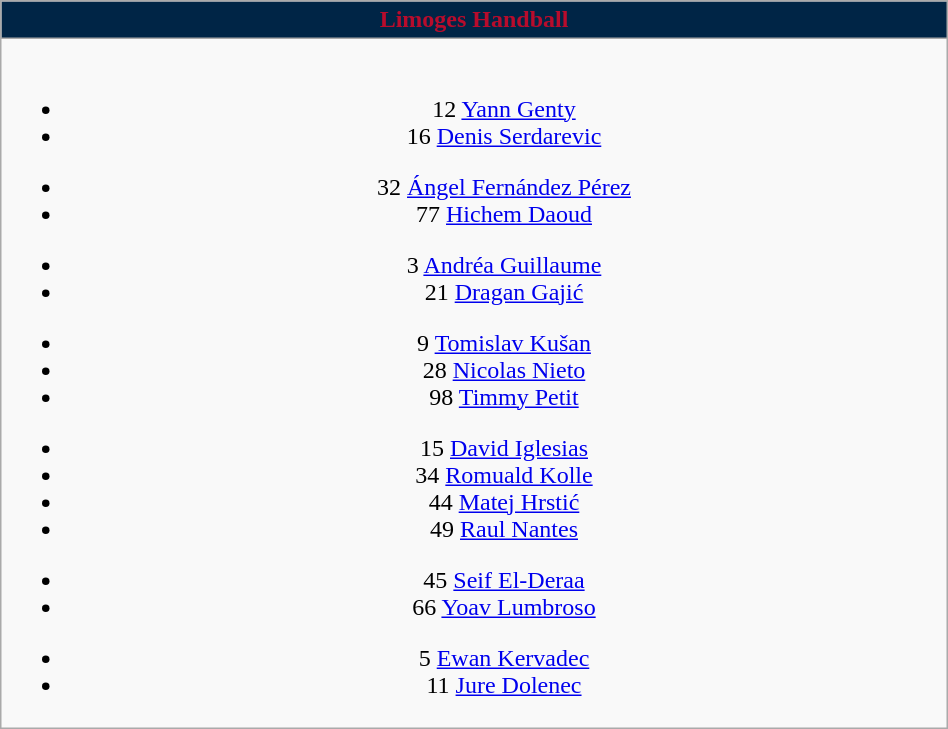<table class="wikitable" style="font-size:100%; text-align:center;" width=50%>
<tr>
<th colspan=5 style="background-color:#002546;color:#B80C2C;text-align:center;"> Limoges Handball</th>
</tr>
<tr>
<td><br>
<ul><li>12  <a href='#'>Yann Genty</a></li><li>16  <a href='#'>Denis Serdarevic</a></li></ul><ul><li>32  <a href='#'>Ángel Fernández Pérez</a></li><li>77  <a href='#'>Hichem Daoud</a></li></ul><ul><li>3  <a href='#'>Andréa Guillaume</a></li><li>21  <a href='#'>Dragan Gajić</a></li></ul><ul><li>9  <a href='#'>Tomislav Kušan</a></li><li>28  <a href='#'>Nicolas Nieto</a></li><li>98  <a href='#'>Timmy Petit</a></li></ul><ul><li>15  <a href='#'>David Iglesias</a></li><li>34  <a href='#'>Romuald Kolle</a></li><li>44  <a href='#'>Matej Hrstić</a></li><li>49  <a href='#'>Raul Nantes</a></li></ul><ul><li>45  <a href='#'>Seif El-Deraa</a></li><li>66  <a href='#'>Yoav Lumbroso</a></li></ul><ul><li>5  <a href='#'>Ewan Kervadec</a></li><li>11  <a href='#'>Jure Dolenec</a></li></ul></td>
</tr>
</table>
